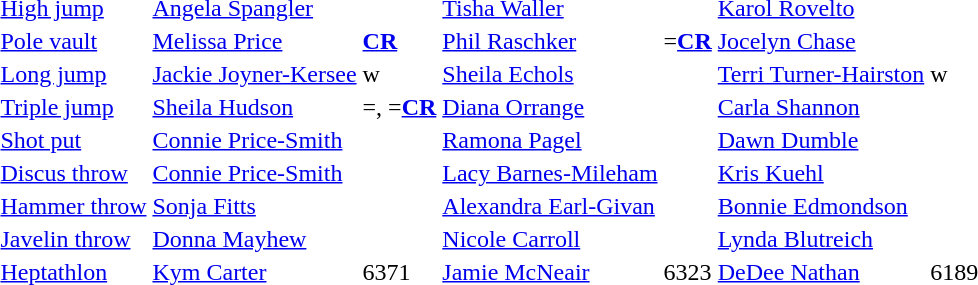<table>
<tr>
<td><a href='#'>High jump</a></td>
<td><a href='#'>Angela Spangler</a></td>
<td></td>
<td><a href='#'>Tisha Waller</a></td>
<td></td>
<td><a href='#'>Karol Rovelto</a></td>
<td></td>
</tr>
<tr>
<td><a href='#'>Pole vault</a></td>
<td><a href='#'>Melissa Price</a></td>
<td> <strong><a href='#'>CR</a></strong></td>
<td><a href='#'>Phil Raschker</a></td>
<td> =<strong><a href='#'>CR</a></strong></td>
<td><a href='#'>Jocelyn Chase</a></td>
<td></td>
</tr>
<tr>
<td><a href='#'>Long jump</a></td>
<td><a href='#'>Jackie Joyner-Kersee</a></td>
<td>w</td>
<td><a href='#'>Sheila Echols</a></td>
<td></td>
<td><a href='#'>Terri Turner-Hairston</a></td>
<td>w</td>
</tr>
<tr>
<td><a href='#'>Triple jump</a></td>
<td><a href='#'>Sheila Hudson</a></td>
<td>	=, =<strong><a href='#'>CR</a></strong></td>
<td><a href='#'>Diana Orrange</a></td>
<td></td>
<td><a href='#'>Carla Shannon</a></td>
<td></td>
</tr>
<tr>
<td><a href='#'>Shot put</a></td>
<td><a href='#'>Connie Price-Smith</a></td>
<td></td>
<td><a href='#'>Ramona Pagel</a></td>
<td></td>
<td><a href='#'>Dawn Dumble</a></td>
<td></td>
</tr>
<tr>
<td><a href='#'>Discus throw</a></td>
<td><a href='#'>Connie Price-Smith</a></td>
<td></td>
<td><a href='#'>Lacy Barnes-Mileham</a></td>
<td></td>
<td><a href='#'>Kris Kuehl</a></td>
<td></td>
</tr>
<tr>
<td><a href='#'>Hammer throw</a></td>
<td><a href='#'>Sonja Fitts</a></td>
<td>	</td>
<td><a href='#'>Alexandra Earl-Givan</a></td>
<td></td>
<td><a href='#'>Bonnie Edmondson</a></td>
<td></td>
</tr>
<tr>
<td><a href='#'>Javelin throw</a></td>
<td><a href='#'>Donna Mayhew</a></td>
<td></td>
<td><a href='#'>Nicole Carroll</a></td>
<td></td>
<td><a href='#'>Lynda Blutreich</a></td>
<td></td>
</tr>
<tr>
<td><a href='#'>Heptathlon</a></td>
<td><a href='#'>Kym Carter</a></td>
<td>6371</td>
<td><a href='#'>Jamie McNeair</a></td>
<td>6323</td>
<td><a href='#'>DeDee Nathan</a></td>
<td>6189</td>
</tr>
</table>
